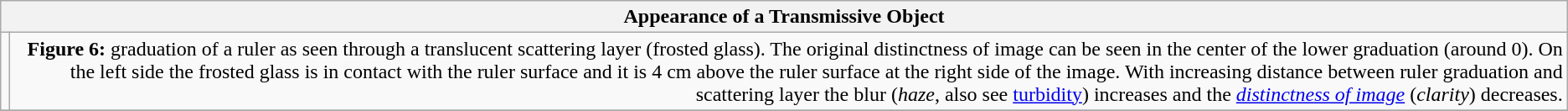<table class="wikitable">
<tr>
<th colspan="2">Appearance of a Transmissive Object</th>
</tr>
<tr>
<td></td>
<td align="right"><strong>Figure 6:</strong> graduation of a ruler as seen through a translucent scattering layer (frosted glass). The original distinctness of image can be seen in the center of the lower graduation (around 0). On the left side the frosted glass is in contact with the ruler surface and it is 4 cm above the ruler surface at the right side of the image. With increasing distance between ruler graduation and scattering layer the blur (<em>haze</em>, also see <a href='#'>turbidity</a>) increases and the <em><a href='#'>distinctness of image</a></em> (<em>clarity</em>) decreases.</td>
</tr>
<tr>
</tr>
</table>
